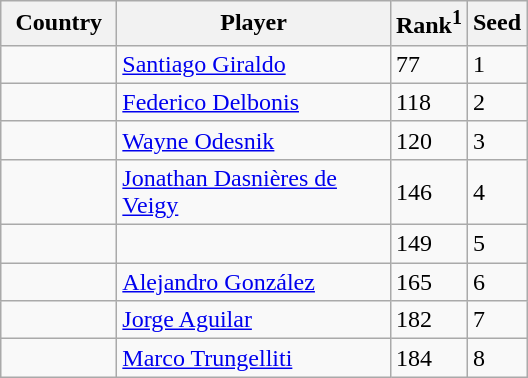<table class="sortable wikitable">
<tr>
<th width="70">Country</th>
<th width="175">Player</th>
<th>Rank<sup>1</sup></th>
<th>Seed</th>
</tr>
<tr>
<td></td>
<td><a href='#'>Santiago Giraldo</a></td>
<td>77</td>
<td>1</td>
</tr>
<tr>
<td></td>
<td><a href='#'>Federico Delbonis</a></td>
<td>118</td>
<td>2</td>
</tr>
<tr>
<td></td>
<td><a href='#'>Wayne Odesnik</a></td>
<td>120</td>
<td>3</td>
</tr>
<tr>
<td></td>
<td><a href='#'>Jonathan Dasnières de Veigy</a></td>
<td>146</td>
<td>4</td>
</tr>
<tr>
<td></td>
<td></td>
<td>149</td>
<td>5</td>
</tr>
<tr>
<td></td>
<td><a href='#'>Alejandro González</a></td>
<td>165</td>
<td>6</td>
</tr>
<tr>
<td></td>
<td><a href='#'>Jorge Aguilar</a></td>
<td>182</td>
<td>7</td>
</tr>
<tr>
<td></td>
<td><a href='#'>Marco Trungelliti</a></td>
<td>184</td>
<td>8</td>
</tr>
</table>
